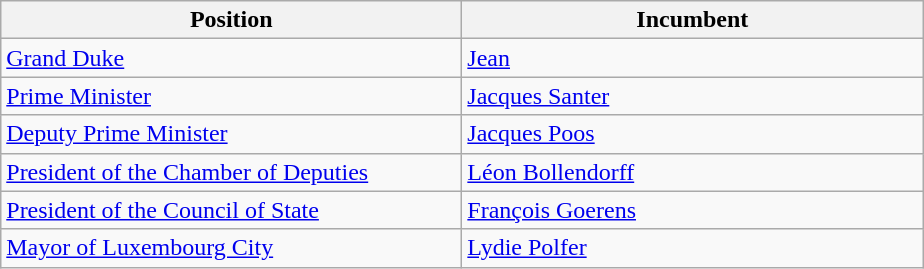<table class="wikitable">
<tr>
<th width="300">Position</th>
<th width="300">Incumbent</th>
</tr>
<tr>
<td><a href='#'>Grand Duke</a></td>
<td><a href='#'>Jean</a></td>
</tr>
<tr>
<td><a href='#'>Prime Minister</a></td>
<td><a href='#'>Jacques Santer</a></td>
</tr>
<tr>
<td><a href='#'>Deputy Prime Minister</a></td>
<td><a href='#'>Jacques Poos</a></td>
</tr>
<tr>
<td><a href='#'>President of the Chamber of Deputies</a></td>
<td><a href='#'>Léon Bollendorff</a></td>
</tr>
<tr>
<td><a href='#'>President of the Council of State</a></td>
<td><a href='#'>François Goerens</a></td>
</tr>
<tr>
<td><a href='#'>Mayor of Luxembourg City</a></td>
<td><a href='#'>Lydie Polfer</a></td>
</tr>
</table>
